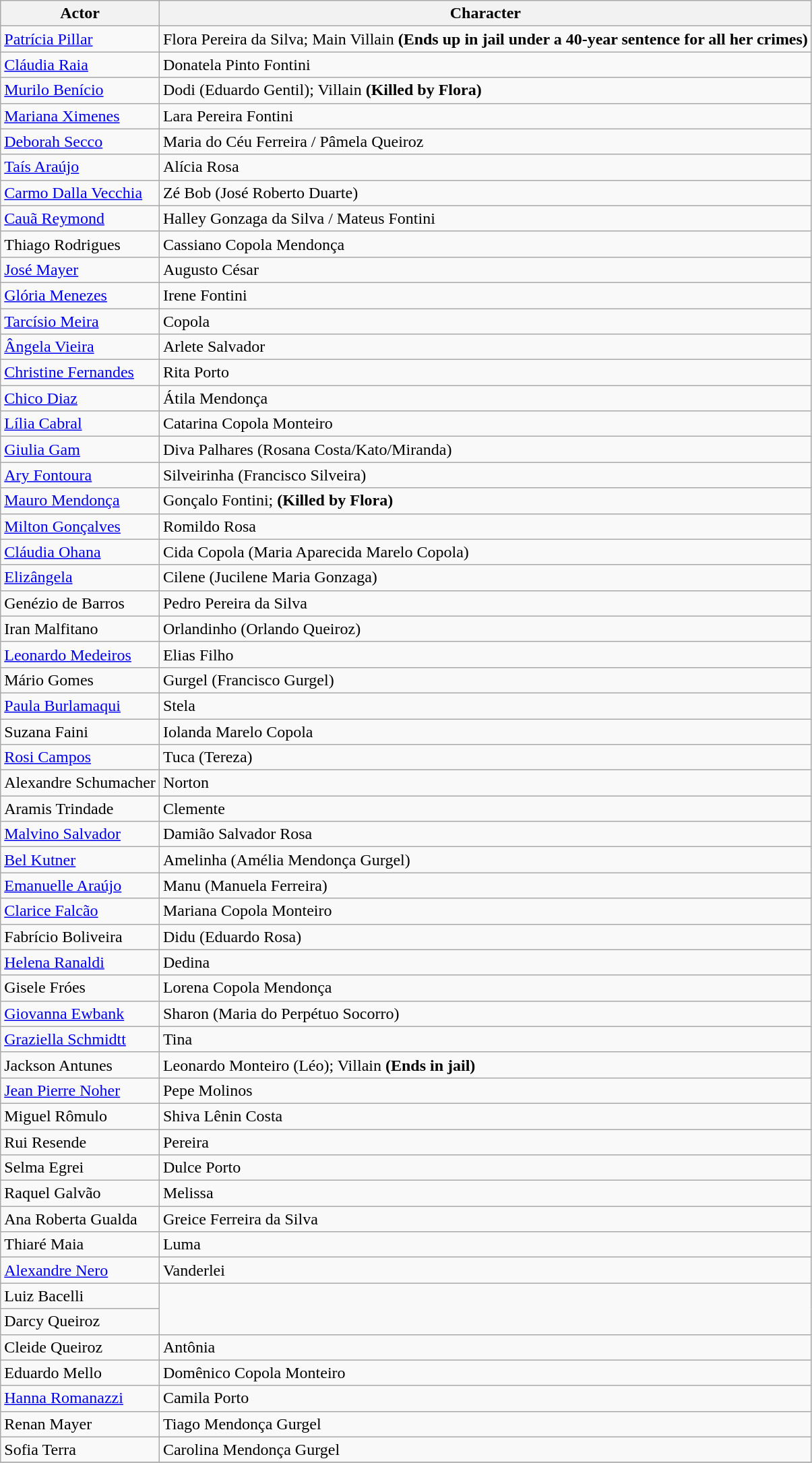<table class="wikitable sortable">
<tr>
<th>Actor</th>
<th>Character</th>
</tr>
<tr>
<td><a href='#'>Patrícia Pillar</a></td>
<td>Flora Pereira da Silva; Main Villain <strong>(Ends up in jail under a 40-year sentence for all her crimes)</strong></td>
</tr>
<tr>
<td><a href='#'>Cláudia Raia</a></td>
<td>Donatela Pinto Fontini</td>
</tr>
<tr>
<td><a href='#'>Murilo Benício</a></td>
<td>Dodi (Eduardo Gentil); Villain <strong>(Killed by Flora)</strong></td>
</tr>
<tr>
<td><a href='#'>Mariana Ximenes</a></td>
<td>Lara Pereira Fontini</td>
</tr>
<tr>
<td><a href='#'>Deborah Secco</a></td>
<td>Maria do Céu Ferreira / Pâmela Queiroz</td>
</tr>
<tr>
<td><a href='#'>Taís Araújo</a></td>
<td>Alícia Rosa</td>
</tr>
<tr>
<td><a href='#'>Carmo Dalla Vecchia</a></td>
<td>Zé Bob (José Roberto Duarte)</td>
</tr>
<tr>
<td><a href='#'>Cauã Reymond</a></td>
<td>Halley Gonzaga da Silva / Mateus Fontini</td>
</tr>
<tr>
<td>Thiago Rodrigues</td>
<td>Cassiano Copola Mendonça</td>
</tr>
<tr>
<td><a href='#'>José Mayer</a></td>
<td>Augusto César</td>
</tr>
<tr>
<td><a href='#'>Glória Menezes</a></td>
<td>Irene Fontini</td>
</tr>
<tr>
<td><a href='#'>Tarcísio Meira</a></td>
<td>Copola</td>
</tr>
<tr>
<td><a href='#'>Ângela Vieira</a></td>
<td>Arlete Salvador</td>
</tr>
<tr>
<td><a href='#'>Christine Fernandes</a></td>
<td>Rita Porto</td>
</tr>
<tr>
<td><a href='#'>Chico Diaz</a></td>
<td>Átila Mendonça</td>
</tr>
<tr>
<td><a href='#'>Lília Cabral</a></td>
<td>Catarina Copola Monteiro</td>
</tr>
<tr>
<td><a href='#'>Giulia Gam</a></td>
<td>Diva Palhares (Rosana Costa/Kato/Miranda)</td>
</tr>
<tr>
<td><a href='#'>Ary Fontoura</a></td>
<td>Silveirinha (Francisco Silveira)</td>
</tr>
<tr>
<td><a href='#'>Mauro Mendonça</a></td>
<td>Gonçalo Fontini; <strong>(Killed by Flora)</strong></td>
</tr>
<tr>
<td><a href='#'>Milton Gonçalves</a></td>
<td>Romildo Rosa</td>
</tr>
<tr>
<td><a href='#'>Cláudia Ohana</a></td>
<td>Cida Copola (Maria Aparecida Marelo Copola)</td>
</tr>
<tr>
<td><a href='#'>Elizângela</a></td>
<td>Cilene (Jucilene Maria Gonzaga)</td>
</tr>
<tr>
<td>Genézio de Barros</td>
<td>Pedro Pereira da Silva</td>
</tr>
<tr>
<td>Iran Malfitano</td>
<td>Orlandinho (Orlando Queiroz)</td>
</tr>
<tr>
<td><a href='#'>Leonardo Medeiros</a></td>
<td>Elias Filho</td>
</tr>
<tr>
<td>Mário Gomes</td>
<td>Gurgel (Francisco Gurgel)</td>
</tr>
<tr>
<td><a href='#'>Paula Burlamaqui</a></td>
<td>Stela</td>
</tr>
<tr>
<td>Suzana Faini</td>
<td>Iolanda Marelo Copola</td>
</tr>
<tr>
<td><a href='#'>Rosi Campos</a></td>
<td>Tuca (Tereza)</td>
</tr>
<tr>
<td>Alexandre Schumacher</td>
<td>Norton</td>
</tr>
<tr>
<td>Aramis Trindade</td>
<td>Clemente</td>
</tr>
<tr>
<td><a href='#'>Malvino Salvador</a></td>
<td>Damião Salvador Rosa</td>
</tr>
<tr>
<td><a href='#'>Bel Kutner</a></td>
<td>Amelinha (Amélia Mendonça Gurgel)</td>
</tr>
<tr>
<td><a href='#'>Emanuelle Araújo</a></td>
<td>Manu (Manuela Ferreira)</td>
</tr>
<tr>
<td><a href='#'>Clarice Falcão</a></td>
<td>Mariana Copola Monteiro</td>
</tr>
<tr>
<td>Fabrício Boliveira</td>
<td>Didu (Eduardo Rosa)</td>
</tr>
<tr>
<td><a href='#'>Helena Ranaldi</a></td>
<td>Dedina</td>
</tr>
<tr>
<td>Gisele Fróes</td>
<td>Lorena Copola Mendonça</td>
</tr>
<tr>
<td><a href='#'>Giovanna Ewbank</a></td>
<td>Sharon (Maria do Perpétuo Socorro)</td>
</tr>
<tr>
<td><a href='#'>Graziella Schmidtt</a></td>
<td>Tina</td>
</tr>
<tr>
<td>Jackson Antunes</td>
<td>Leonardo Monteiro (Léo); Villain <strong>(Ends in jail)</strong></td>
</tr>
<tr>
<td><a href='#'>Jean Pierre Noher</a></td>
<td>Pepe Molinos</td>
</tr>
<tr>
<td>Miguel Rômulo</td>
<td>Shiva Lênin Costa</td>
</tr>
<tr>
<td>Rui Resende</td>
<td>Pereira</td>
</tr>
<tr>
<td>Selma Egrei</td>
<td>Dulce Porto</td>
</tr>
<tr>
<td>Raquel Galvão</td>
<td>Melissa</td>
</tr>
<tr>
<td>Ana Roberta Gualda</td>
<td>Greice Ferreira da Silva</td>
</tr>
<tr>
<td>Thiaré Maia</td>
<td>Luma</td>
</tr>
<tr>
<td><a href='#'>Alexandre Nero</a></td>
<td>Vanderlei</td>
</tr>
<tr>
<td>Luiz Bacelli</td>
</tr>
<tr>
<td>Darcy Queiroz</td>
</tr>
<tr>
<td>Cleide Queiroz</td>
<td>Antônia</td>
</tr>
<tr>
<td>Eduardo Mello</td>
<td>Domênico Copola Monteiro</td>
</tr>
<tr>
<td><a href='#'>Hanna Romanazzi</a></td>
<td>Camila Porto</td>
</tr>
<tr>
<td>Renan Mayer</td>
<td>Tiago Mendonça Gurgel</td>
</tr>
<tr>
<td>Sofia Terra</td>
<td>Carolina Mendonça Gurgel</td>
</tr>
<tr>
</tr>
</table>
